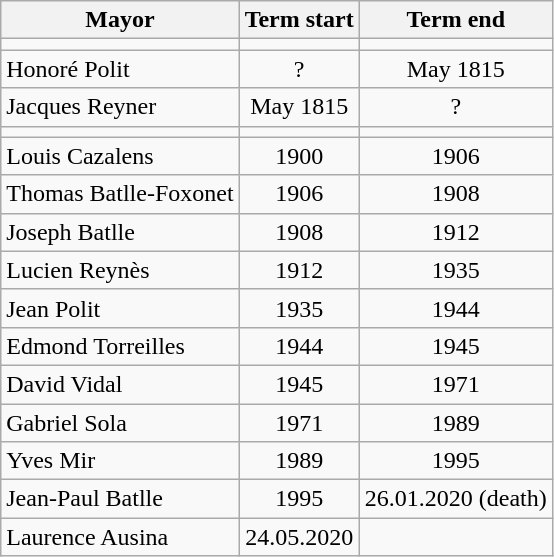<table class="wikitable">
<tr>
<th>Mayor</th>
<th>Term start</th>
<th>Term end</th>
</tr>
<tr>
<td></td>
<td align=center></td>
<td align=center></td>
</tr>
<tr>
<td>Honoré Polit</td>
<td align=center>?</td>
<td align=center>May 1815</td>
</tr>
<tr>
<td>Jacques Reyner</td>
<td align=center>May 1815</td>
<td align=center>?</td>
</tr>
<tr>
<td></td>
<td align=center></td>
<td align=center></td>
</tr>
<tr>
<td>Louis Cazalens</td>
<td align=center>1900</td>
<td align=center>1906</td>
</tr>
<tr>
<td>Thomas Batlle-Foxonet</td>
<td align=center>1906</td>
<td align=center>1908</td>
</tr>
<tr>
<td>Joseph Batlle</td>
<td align=center>1908</td>
<td align=center>1912</td>
</tr>
<tr>
<td>Lucien Reynès</td>
<td align=center>1912</td>
<td align=center>1935</td>
</tr>
<tr>
<td>Jean Polit</td>
<td align=center>1935</td>
<td align=center>1944</td>
</tr>
<tr>
<td>Edmond Torreilles</td>
<td align=center>1944</td>
<td align=center>1945</td>
</tr>
<tr>
<td>David Vidal</td>
<td align=center>1945</td>
<td align=center>1971</td>
</tr>
<tr>
<td>Gabriel Sola</td>
<td align=center>1971</td>
<td align=center>1989</td>
</tr>
<tr>
<td>Yves Mir</td>
<td align=center>1989</td>
<td align=center>1995</td>
</tr>
<tr>
<td>Jean-Paul Batlle</td>
<td align=center>1995</td>
<td align=center>26.01.2020 (death)</td>
</tr>
<tr>
<td>Laurence Ausina</td>
<td align=center>24.05.2020</td>
<td align=center></td>
</tr>
</table>
